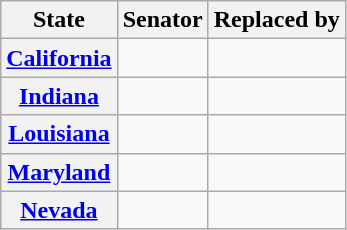<table class="wikitable sortable plainrowheaders">
<tr>
<th scope="col">State</th>
<th scope="col">Senator</th>
<th scope="col">Replaced by</th>
</tr>
<tr>
<th><a href='#'>California</a></th>
<td></td>
<td></td>
</tr>
<tr>
<th><a href='#'>Indiana</a></th>
<td></td>
<td></td>
</tr>
<tr>
<th><a href='#'>Louisiana</a></th>
<td></td>
<td></td>
</tr>
<tr>
<th><a href='#'>Maryland</a></th>
<td></td>
<td></td>
</tr>
<tr>
<th><a href='#'>Nevada</a></th>
<td></td>
<td></td>
</tr>
</table>
